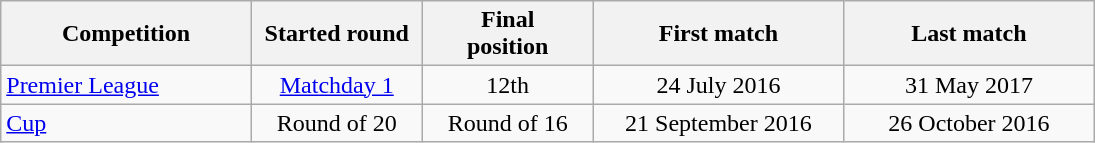<table class="wikitable" style="text-align:center; width:730px;">
<tr>
<th style="text-align:center; width:150px;">Competition</th>
<th style="text-align:center; width:100px;">Started round</th>
<th style="text-align:center; width:100px;">Final <br> position</th>
<th style="text-align:center; width:150px;">First match</th>
<th style="text-align:center; width:150px;">Last match</th>
</tr>
<tr>
<td style="text-align:left;"><a href='#'>Premier League</a></td>
<td><a href='#'>Matchday 1</a></td>
<td>12th</td>
<td>24 July 2016</td>
<td>31 May 2017</td>
</tr>
<tr>
<td style="text-align:left;"><a href='#'>Cup</a></td>
<td>Round of 20</td>
<td>Round of 16</td>
<td>21 September 2016</td>
<td>26 October 2016</td>
</tr>
</table>
